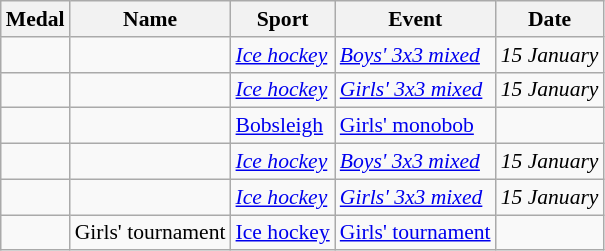<table class="wikitable sortable" style="font-size:90%">
<tr>
<th>Medal</th>
<th>Name</th>
<th>Sport</th>
<th>Event</th>
<th>Date</th>
</tr>
<tr>
<td><em></em></td>
<td><em></em></td>
<td><em><a href='#'>Ice hockey</a></em></td>
<td><em><a href='#'>Boys' 3x3 mixed</a></em></td>
<td><em>15 January</em></td>
</tr>
<tr>
<td><em></em></td>
<td><em></em></td>
<td><em><a href='#'>Ice hockey</a></em></td>
<td><em><a href='#'>Girls' 3x3 mixed</a></em></td>
<td><em>15 January</em></td>
</tr>
<tr>
<td></td>
<td></td>
<td><a href='#'>Bobsleigh</a></td>
<td><a href='#'>Girls' monobob</a></td>
<td></td>
</tr>
<tr>
<td><em></em></td>
<td><em></em></td>
<td><em><a href='#'>Ice hockey</a></em></td>
<td><em><a href='#'>Boys' 3x3 mixed</a></em></td>
<td><em>15 January</em></td>
</tr>
<tr>
<td><em></em></td>
<td><em></em></td>
<td><em><a href='#'>Ice hockey</a></em></td>
<td><em><a href='#'>Girls' 3x3 mixed</a></em></td>
<td><em>15 January</em></td>
</tr>
<tr>
<td></td>
<td>Girls' tournament<br></td>
<td><a href='#'>Ice hockey</a></td>
<td><a href='#'>Girls' tournament</a></td>
<td></td>
</tr>
</table>
